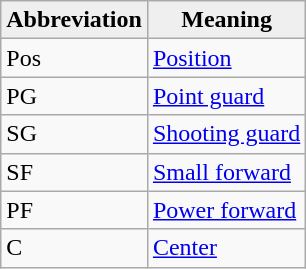<table class="wikitable">
<tr bgcolor="#efefef">
<td><strong>Abbreviation</strong></td>
<td align=center><strong>Meaning</strong></td>
</tr>
<tr>
<td>Pos</td>
<td><a href='#'>Position</a></td>
</tr>
<tr>
<td>PG</td>
<td><a href='#'>Point guard</a></td>
</tr>
<tr>
<td>SG</td>
<td><a href='#'>Shooting guard</a></td>
</tr>
<tr>
<td>SF</td>
<td><a href='#'>Small forward</a></td>
</tr>
<tr>
<td>PF</td>
<td><a href='#'>Power forward</a></td>
</tr>
<tr>
<td>C</td>
<td><a href='#'>Center</a></td>
</tr>
</table>
